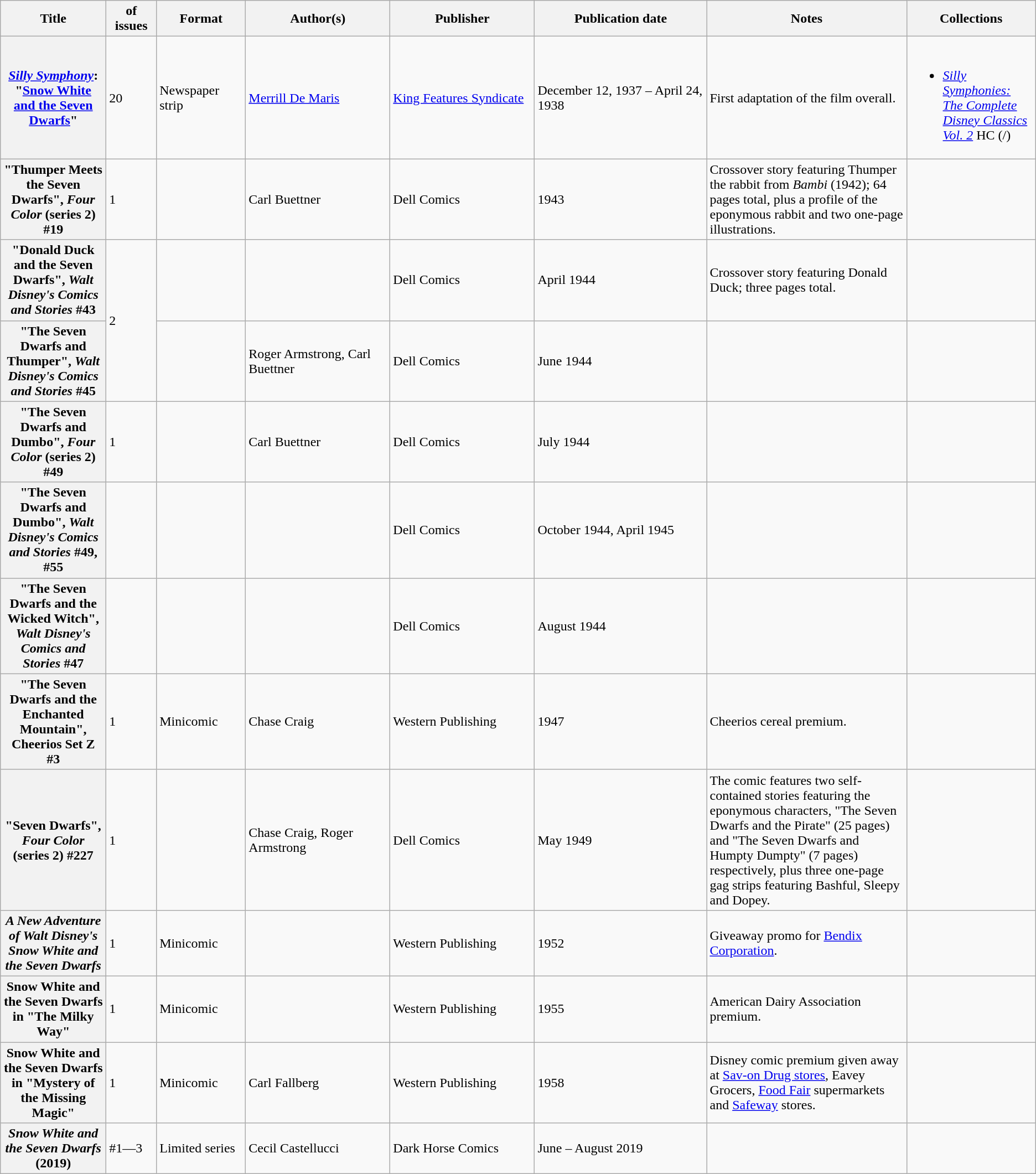<table class="wikitable">
<tr>
<th>Title</th>
<th style="width:40pt"> of issues</th>
<th style="width:75pt">Format</th>
<th style="width:125pt">Author(s)</th>
<th style="width:125pt">Publisher</th>
<th style="width:150pt">Publication date</th>
<th style="width:175pt">Notes</th>
<th>Collections</th>
</tr>
<tr>
<th><em><a href='#'>Silly Symphony</a></em>: "<a href='#'>Snow White and the Seven Dwarfs</a>"</th>
<td>20</td>
<td>Newspaper strip</td>
<td><a href='#'>Merrill De Maris</a></td>
<td><a href='#'>King Features Syndicate</a></td>
<td>December 12, 1937 – April 24, 1938</td>
<td>First adaptation of the film overall.</td>
<td><br><ul><li><em><a href='#'>Silly Symphonies: The Complete Disney Classics Vol. 2</a></em> HC (/)</li></ul></td>
</tr>
<tr>
<th>"Thumper Meets the Seven Dwarfs", <em>Four Color</em> (series 2) #19</th>
<td>1</td>
<td></td>
<td>Carl Buettner</td>
<td>Dell Comics</td>
<td>1943</td>
<td>Crossover story featuring Thumper the rabbit from <em>Bambi</em> (1942); 64 pages total, plus a profile of the eponymous rabbit and two one-page illustrations.</td>
<td></td>
</tr>
<tr>
<th>"Donald Duck and the Seven Dwarfs", <em>Walt Disney's Comics and Stories</em> #43</th>
<td rowspan="2">2</td>
<td></td>
<td></td>
<td>Dell Comics</td>
<td>April 1944</td>
<td>Crossover story featuring Donald Duck; three pages total.</td>
<td></td>
</tr>
<tr>
<th>"The Seven Dwarfs and Thumper", <em>Walt Disney's Comics and Stories</em> #45</th>
<td></td>
<td>Roger Armstrong, Carl Buettner</td>
<td>Dell Comics</td>
<td>June 1944</td>
<td></td>
<td></td>
</tr>
<tr>
<th>"The Seven Dwarfs and Dumbo", <em>Four Color</em> (series 2) #49</th>
<td>1</td>
<td></td>
<td>Carl Buettner</td>
<td>Dell Comics</td>
<td>July 1944</td>
<td></td>
<td></td>
</tr>
<tr>
<th>"The Seven Dwarfs and Dumbo", <em>Walt Disney's Comics and Stories</em> #49, #55</th>
<td></td>
<td></td>
<td></td>
<td>Dell Comics</td>
<td>October 1944, April 1945</td>
<td></td>
<td></td>
</tr>
<tr>
<th>"The Seven Dwarfs and the Wicked Witch", <em>Walt Disney's Comics and Stories</em> #47</th>
<td></td>
<td></td>
<td></td>
<td>Dell Comics</td>
<td>August 1944</td>
<td></td>
<td></td>
</tr>
<tr>
<th>"The Seven Dwarfs and the Enchanted Mountain", Cheerios Set Z #3</th>
<td>1</td>
<td>Minicomic</td>
<td>Chase Craig</td>
<td>Western Publishing</td>
<td>1947</td>
<td>Cheerios cereal premium.</td>
<td></td>
</tr>
<tr>
<th>"Seven Dwarfs", <em>Four Color</em> (series 2) #227</th>
<td>1</td>
<td></td>
<td>Chase Craig, Roger Armstrong</td>
<td>Dell Comics</td>
<td>May 1949</td>
<td>The comic features two self-contained stories featuring the eponymous characters, "The Seven Dwarfs and the Pirate" (25 pages) and "The Seven Dwarfs and Humpty Dumpty" (7 pages) respectively, plus three one-page gag strips featuring Bashful, Sleepy and Dopey.</td>
<td></td>
</tr>
<tr>
<th><em>A New Adventure of Walt Disney's Snow White and the Seven Dwarfs</em></th>
<td>1</td>
<td>Minicomic</td>
<td></td>
<td>Western Publishing</td>
<td>1952</td>
<td>Giveaway promo for <a href='#'>Bendix Corporation</a>.</td>
<td></td>
</tr>
<tr>
<th>Snow White and the Seven Dwarfs in "The Milky Way"</th>
<td>1</td>
<td>Minicomic</td>
<td></td>
<td>Western Publishing</td>
<td>1955</td>
<td>American Dairy Association premium.</td>
<td></td>
</tr>
<tr>
<th>Snow White and the Seven Dwarfs in "Mystery of the Missing Magic"</th>
<td>1</td>
<td>Minicomic</td>
<td>Carl Fallberg</td>
<td>Western Publishing</td>
<td>1958</td>
<td>Disney comic premium given away at <a href='#'>Sav-on Drug stores</a>, Eavey Grocers, <a href='#'>Food Fair</a> supermarkets and <a href='#'>Safeway</a> stores.</td>
<td></td>
</tr>
<tr>
<th><em>Snow White and the Seven Dwarfs</em> (2019)</th>
<td>#1—3</td>
<td>Limited series</td>
<td>Cecil Castellucci</td>
<td>Dark Horse Comics</td>
<td>June – August 2019</td>
<td></td>
<td></td>
</tr>
</table>
